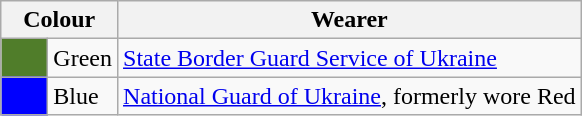<table class="wikitable">
<tr>
<th colspan="2">Colour</th>
<th>Wearer</th>
</tr>
<tr>
<td style="background:#507D2A;">      </td>
<td>Green</td>
<td><a href='#'>State Border Guard Service of Ukraine</a></td>
</tr>
<tr>
<td style="background:#0000FF;"></td>
<td>Blue</td>
<td><a href='#'>National Guard of Ukraine</a>, formerly wore Red</td>
</tr>
</table>
